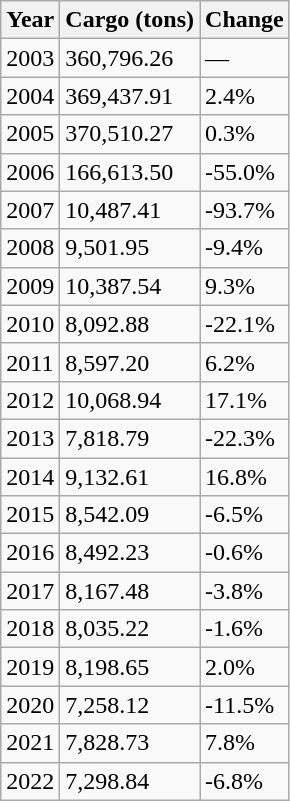<table class="wikitable">
<tr>
<th>Year</th>
<th>Cargo (tons)</th>
<th>Change</th>
</tr>
<tr>
<td>2003</td>
<td>360,796.26</td>
<td>—</td>
</tr>
<tr>
<td>2004</td>
<td>369,437.91</td>
<td>2.4%</td>
</tr>
<tr>
<td>2005</td>
<td>370,510.27</td>
<td>0.3%</td>
</tr>
<tr>
<td>2006</td>
<td>166,613.50</td>
<td>-55.0%</td>
</tr>
<tr>
<td>2007</td>
<td>10,487.41</td>
<td>-93.7%</td>
</tr>
<tr>
<td>2008</td>
<td>9,501.95</td>
<td>-9.4%</td>
</tr>
<tr>
<td>2009</td>
<td>10,387.54</td>
<td>9.3%</td>
</tr>
<tr>
<td>2010</td>
<td>8,092.88</td>
<td>-22.1%</td>
</tr>
<tr>
<td>2011</td>
<td>8,597.20</td>
<td>6.2%</td>
</tr>
<tr>
<td>2012</td>
<td>10,068.94</td>
<td>17.1%</td>
</tr>
<tr>
<td>2013</td>
<td>7,818.79</td>
<td>-22.3%</td>
</tr>
<tr>
<td>2014</td>
<td>9,132.61</td>
<td>16.8%</td>
</tr>
<tr>
<td>2015</td>
<td>8,542.09</td>
<td>-6.5%</td>
</tr>
<tr>
<td>2016</td>
<td>8,492.23</td>
<td>-0.6%</td>
</tr>
<tr>
<td>2017</td>
<td>8,167.48</td>
<td>-3.8%</td>
</tr>
<tr>
<td>2018</td>
<td>8,035.22</td>
<td>-1.6%</td>
</tr>
<tr>
<td>2019</td>
<td>8,198.65</td>
<td>2.0%</td>
</tr>
<tr>
<td>2020</td>
<td>7,258.12</td>
<td>-11.5%</td>
</tr>
<tr>
<td>2021</td>
<td>7,828.73</td>
<td>7.8%</td>
</tr>
<tr>
<td>2022</td>
<td>7,298.84</td>
<td>-6.8%</td>
</tr>
</table>
